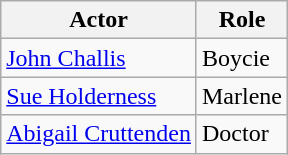<table class="wikitable">
<tr>
<th>Actor</th>
<th>Role</th>
</tr>
<tr>
<td><a href='#'>John Challis</a></td>
<td>Boycie</td>
</tr>
<tr>
<td><a href='#'>Sue Holderness</a></td>
<td>Marlene</td>
</tr>
<tr>
<td><a href='#'>Abigail Cruttenden</a></td>
<td>Doctor</td>
</tr>
</table>
